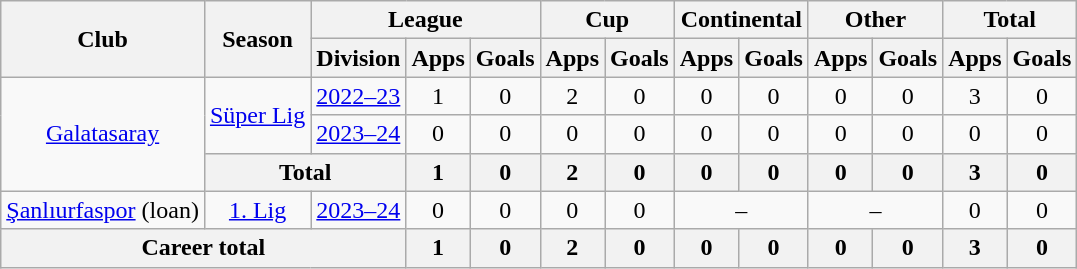<table class="wikitable" style="text-align:center">
<tr>
<th rowspan="2">Club</th>
<th rowspan="2">Season</th>
<th colspan="3">League</th>
<th colspan="2">Cup</th>
<th colspan="2">Continental</th>
<th colspan="2">Other</th>
<th colspan="2">Total</th>
</tr>
<tr>
<th>Division</th>
<th>Apps</th>
<th>Goals</th>
<th>Apps</th>
<th>Goals</th>
<th>Apps</th>
<th>Goals</th>
<th>Apps</th>
<th>Goals</th>
<th>Apps</th>
<th>Goals</th>
</tr>
<tr>
<td rowspan="3" valign="center"><a href='#'>Galatasaray</a></td>
<td rowspan="2"><a href='#'>Süper Lig</a></td>
<td><a href='#'>2022–23</a></td>
<td>1</td>
<td>0</td>
<td>2</td>
<td>0</td>
<td>0</td>
<td>0</td>
<td>0</td>
<td>0</td>
<td>3</td>
<td>0</td>
</tr>
<tr>
<td><a href='#'>2023–24</a></td>
<td>0</td>
<td>0</td>
<td>0</td>
<td>0</td>
<td>0</td>
<td>0</td>
<td>0</td>
<td>0</td>
<td>0</td>
<td>0</td>
</tr>
<tr>
<th colspan=2>Total</th>
<th>1</th>
<th>0</th>
<th>2</th>
<th>0</th>
<th>0</th>
<th>0</th>
<th>0</th>
<th>0</th>
<th>3</th>
<th>0</th>
</tr>
<tr>
<td rowspan="1" valign="center"><a href='#'>Şanlıurfaspor</a> (loan)</td>
<td rowspan="1"><a href='#'>1. Lig</a></td>
<td><a href='#'>2023–24</a></td>
<td>0</td>
<td>0</td>
<td>0</td>
<td>0</td>
<td colspan="2">–</td>
<td colspan="2">–</td>
<td>0</td>
<td>0</td>
</tr>
<tr>
<th colspan="3">Career total</th>
<th>1</th>
<th>0</th>
<th>2</th>
<th>0</th>
<th>0</th>
<th>0</th>
<th>0</th>
<th>0</th>
<th>3</th>
<th>0</th>
</tr>
</table>
